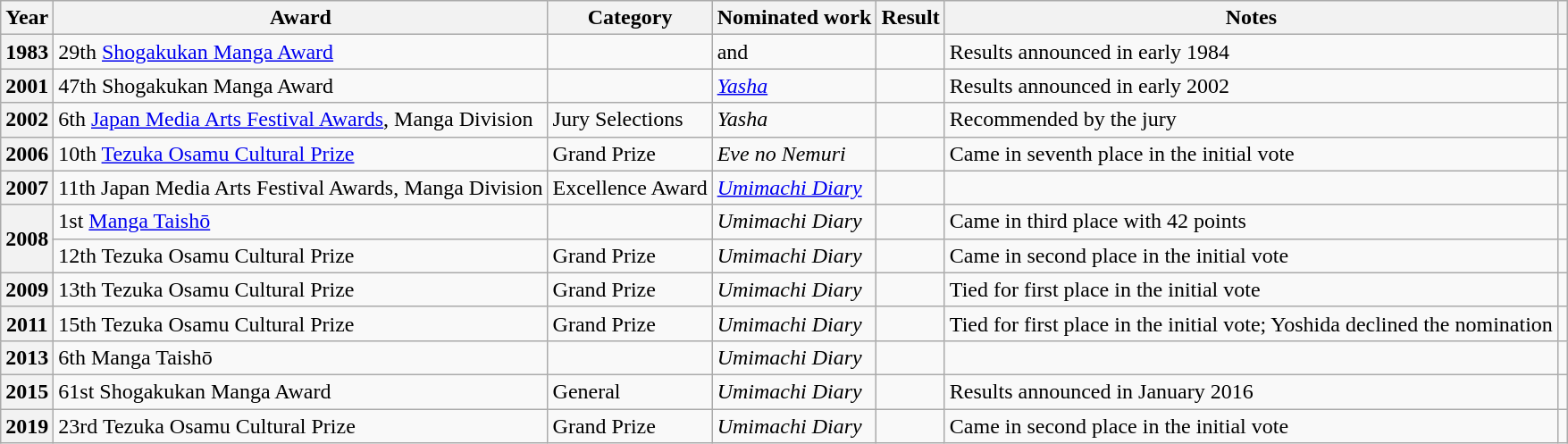<table class="wikitable sortable plainrowheaders">
<tr>
<th scope="col">Year</th>
<th scope="col">Award</th>
<th scope="col">Category</th>
<th scope="col">Nominated work</th>
<th scope="col">Result</th>
<th scope="col" class="unsortable">Notes</th>
<th scope="col" class="unsortable"></th>
</tr>
<tr>
<th scope="row">1983</th>
<td data-sort-value="Shogakukan Manga Award">29th <a href='#'>Shogakukan Manga Award</a></td>
<td><a href='#'></a></td>
<td> and </td>
<td></td>
<td>Results announced in early 1984</td>
<td style="text-align:center;"></td>
</tr>
<tr>
<th scope="row">2001</th>
<td data-sort-value="Shogakukan Manga Award">47th Shogakukan Manga Award</td>
<td></td>
<td><em><a href='#'>Yasha</a></em></td>
<td></td>
<td>Results announced in early 2002</td>
<td style="text-align:center;"></td>
</tr>
<tr>
<th scope="row">2002</th>
<td data-sort-value="Japan Media Arts Festival">6th <a href='#'>Japan Media Arts Festival Awards</a>, Manga Division</td>
<td>Jury Selections</td>
<td><em>Yasha</em></td>
<td></td>
<td>Recommended by the jury</td>
<td style="text-align:center;"></td>
</tr>
<tr>
<th scope="row">2006</th>
<td data-sort-value="Tezuka Osamu Cultural Prize">10th <a href='#'>Tezuka Osamu Cultural Prize</a></td>
<td>Grand Prize</td>
<td><em>Eve no Nemuri</em></td>
<td></td>
<td>Came in seventh place in the initial vote</td>
<td style="text-align:center;"></td>
</tr>
<tr>
<th scope="row">2007</th>
<td data-sort-value="Japan Media Arts Festival">11th Japan Media Arts Festival Awards, Manga Division</td>
<td>Excellence Award</td>
<td><em><a href='#'>Umimachi Diary</a></em></td>
<td></td>
<td></td>
<td style="text-align:center;"></td>
</tr>
<tr>
<th rowspan="2" scope="row">2008</th>
<td data-sort-value="Manga Taishō">1st <a href='#'>Manga Taishō</a></td>
<td></td>
<td><em>Umimachi Diary</em></td>
<td></td>
<td>Came in third place with 42 points</td>
<td style="text-align:center;"></td>
</tr>
<tr>
<td data-sort-value="Tezuka Osamu Cultural Prize">12th Tezuka Osamu Cultural Prize</td>
<td>Grand Prize</td>
<td><em>Umimachi Diary</em></td>
<td></td>
<td>Came in second place in the initial vote</td>
<td style="text-align:center;"></td>
</tr>
<tr>
<th scope="row">2009</th>
<td data-sort-value="Tezuka Osamu Cultural Prize">13th Tezuka Osamu Cultural Prize</td>
<td>Grand Prize</td>
<td><em>Umimachi Diary</em></td>
<td></td>
<td>Tied for first place in the initial vote</td>
<td style="text-align:center;"></td>
</tr>
<tr>
<th scope="row">2011</th>
<td data-sort-value="Tezuka Osamu Cultural Prize">15th Tezuka Osamu Cultural Prize</td>
<td>Grand Prize</td>
<td><em>Umimachi Diary</em></td>
<td></td>
<td>Tied for first place in the initial vote; Yoshida declined the nomination</td>
<td style="text-align:center;"></td>
</tr>
<tr>
<th scope="row">2013</th>
<td data-sort-value="Manga Taishō">6th Manga Taishō</td>
<td></td>
<td><em>Umimachi Diary</em></td>
<td></td>
<td></td>
<td style="text-align:center;"></td>
</tr>
<tr>
<th scope="row">2015</th>
<td data-sort-value="Shogakukan Manga Award">61st Shogakukan Manga Award</td>
<td>General</td>
<td><em>Umimachi Diary</em></td>
<td></td>
<td>Results announced in January 2016</td>
<td style="text-align:center;"></td>
</tr>
<tr>
<th scope="row">2019</th>
<td data-sort-value="Tezuka Osamu Cultural Prize">23rd Tezuka Osamu Cultural Prize</td>
<td>Grand Prize</td>
<td><em>Umimachi Diary</em></td>
<td></td>
<td>Came in second place in the initial vote</td>
<td style="text-align:center;"></td>
</tr>
</table>
